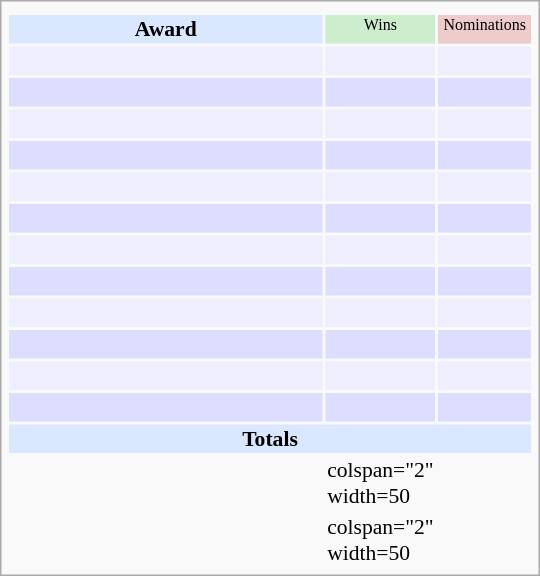<table class="infobox" style="width: 25em; text-align: left; font-size: 90%; vertical-align: middle;">
<tr>
<td colspan="3" style="text-align:center;"></td>
</tr>
<tr bgcolor=#D9E8FF style="text-align:center;">
<th style="vertical-align: middle;">Award</th>
<td style="background:#cceecc; font-size:8pt;" width="60px">Wins</td>
<td style="background:#eecccc; font-size:8pt;" width="60px">Nominations</td>
</tr>
<tr bgcolor=#eeeeff>
<td align="center"><br></td>
<td></td>
<td></td>
</tr>
<tr bgcolor=#ddddff>
<td align="center"><br></td>
<td></td>
<td></td>
</tr>
<tr bgcolor=#eeeeff>
<td align="center"><br></td>
<td></td>
<td></td>
</tr>
<tr bgcolor=#ddddff>
<td align="center"><br></td>
<td></td>
<td></td>
</tr>
<tr bgcolor=#eeeeff>
<td align="center"><br></td>
<td></td>
<td></td>
</tr>
<tr bgcolor=#ddddff>
<td align="center"><br></td>
<td></td>
<td></td>
</tr>
<tr bgcolor=#eeeeff>
<td align="center"><br></td>
<td></td>
<td></td>
</tr>
<tr bgcolor=#ddddff>
<td align="center"><br></td>
<td></td>
<td></td>
</tr>
<tr bgcolor=#eeeeff>
<td align="center"><br></td>
<td></td>
<td></td>
</tr>
<tr bgcolor=#ddddff>
<td align="center"><br></td>
<td></td>
<td></td>
</tr>
<tr bgcolor=#eeeeff>
<td align="center"><br></td>
<td></td>
<td></td>
</tr>
<tr bgcolor=#ddddff>
<td align="center"><br></td>
<td></td>
<td></td>
</tr>
<tr bgcolor=#D9E8FF>
<td colspan="3" style="text-align:center;"><strong>Totals</strong></td>
</tr>
<tr>
<td></td>
<td>colspan="2" width=50 </td>
</tr>
<tr>
<td></td>
<td>colspan="2" width=50 </td>
</tr>
</table>
